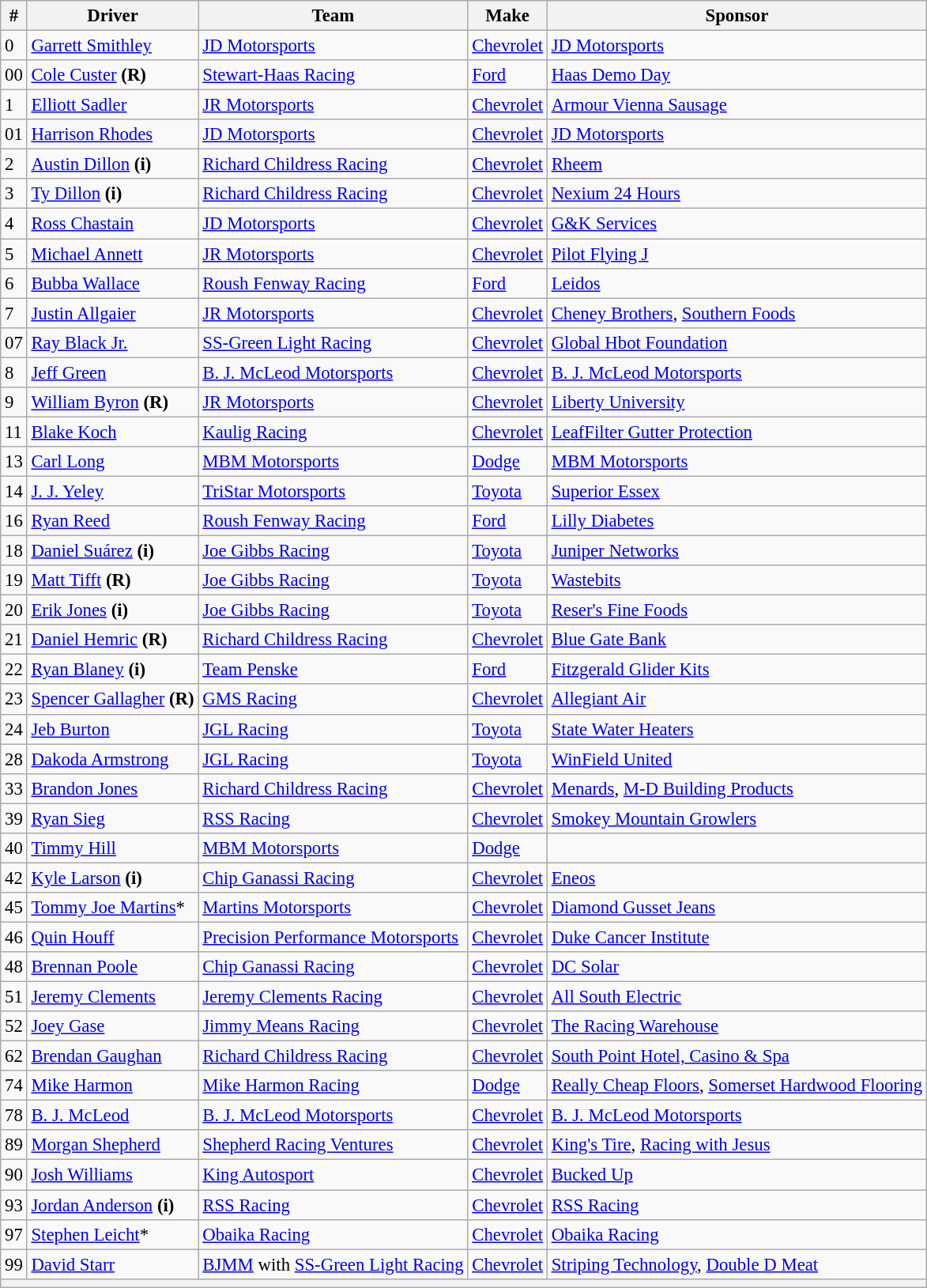<table class="wikitable" style="font-size:95%">
<tr>
<th>#</th>
<th>Driver</th>
<th>Team</th>
<th>Make</th>
<th>Sponsor</th>
</tr>
<tr>
<td>0</td>
<td><a href='#'>Garrett Smithley</a></td>
<td><a href='#'>JD Motorsports</a></td>
<td><a href='#'>Chevrolet</a></td>
<td><a href='#'>JD Motorsports</a></td>
</tr>
<tr>
<td>00</td>
<td><a href='#'>Cole Custer</a> <strong>(R)</strong></td>
<td><a href='#'>Stewart-Haas Racing</a></td>
<td><a href='#'>Ford</a></td>
<td><a href='#'>Haas Demo Day</a></td>
</tr>
<tr>
<td>1</td>
<td><a href='#'>Elliott Sadler</a></td>
<td><a href='#'>JR Motorsports</a></td>
<td><a href='#'>Chevrolet</a></td>
<td><a href='#'>Armour Vienna Sausage</a></td>
</tr>
<tr>
<td>01</td>
<td><a href='#'>Harrison Rhodes</a></td>
<td><a href='#'>JD Motorsports</a></td>
<td><a href='#'>Chevrolet</a></td>
<td><a href='#'>JD Motorsports</a></td>
</tr>
<tr>
<td>2</td>
<td><a href='#'>Austin Dillon</a> <strong>(i)</strong></td>
<td><a href='#'>Richard Childress Racing</a></td>
<td><a href='#'>Chevrolet</a></td>
<td><a href='#'>Rheem</a></td>
</tr>
<tr>
<td>3</td>
<td><a href='#'>Ty Dillon</a> <strong>(i)</strong></td>
<td><a href='#'>Richard Childress Racing</a></td>
<td><a href='#'>Chevrolet</a></td>
<td><a href='#'>Nexium 24 Hours</a></td>
</tr>
<tr>
<td>4</td>
<td><a href='#'>Ross Chastain</a></td>
<td><a href='#'>JD Motorsports</a></td>
<td><a href='#'>Chevrolet</a></td>
<td><a href='#'>G&K Services</a></td>
</tr>
<tr>
<td>5</td>
<td><a href='#'>Michael Annett</a></td>
<td><a href='#'>JR Motorsports</a></td>
<td><a href='#'>Chevrolet</a></td>
<td><a href='#'>Pilot Flying J</a></td>
</tr>
<tr>
<td>6</td>
<td><a href='#'>Bubba Wallace</a></td>
<td><a href='#'>Roush Fenway Racing</a></td>
<td><a href='#'>Ford</a></td>
<td><a href='#'>Leidos</a></td>
</tr>
<tr>
<td>7</td>
<td><a href='#'>Justin Allgaier</a></td>
<td><a href='#'>JR Motorsports</a></td>
<td><a href='#'>Chevrolet</a></td>
<td><a href='#'>Cheney Brothers</a>, <a href='#'>Southern Foods</a></td>
</tr>
<tr>
<td>07</td>
<td><a href='#'>Ray Black Jr.</a></td>
<td><a href='#'>SS-Green Light Racing</a></td>
<td><a href='#'>Chevrolet</a></td>
<td><a href='#'>Global Hbot Foundation</a></td>
</tr>
<tr>
<td>8</td>
<td><a href='#'>Jeff Green</a></td>
<td><a href='#'>B. J. McLeod Motorsports</a></td>
<td><a href='#'>Chevrolet</a></td>
<td><a href='#'>B. J. McLeod Motorsports</a></td>
</tr>
<tr>
<td>9</td>
<td><a href='#'>William Byron</a> <strong>(R)</strong></td>
<td><a href='#'>JR Motorsports</a></td>
<td><a href='#'>Chevrolet</a></td>
<td><a href='#'>Liberty University</a></td>
</tr>
<tr>
<td>11</td>
<td><a href='#'>Blake Koch</a></td>
<td><a href='#'>Kaulig Racing</a></td>
<td><a href='#'>Chevrolet</a></td>
<td><a href='#'>LeafFilter Gutter Protection</a></td>
</tr>
<tr>
<td>13</td>
<td><a href='#'>Carl Long</a></td>
<td><a href='#'>MBM Motorsports</a></td>
<td><a href='#'>Dodge</a></td>
<td><a href='#'>MBM Motorsports</a></td>
</tr>
<tr>
<td>14</td>
<td><a href='#'>J. J. Yeley</a></td>
<td><a href='#'>TriStar Motorsports</a></td>
<td><a href='#'>Toyota</a></td>
<td><a href='#'>Superior Essex</a></td>
</tr>
<tr>
<td>16</td>
<td><a href='#'>Ryan Reed</a></td>
<td><a href='#'>Roush Fenway Racing</a></td>
<td><a href='#'>Ford</a></td>
<td><a href='#'>Lilly Diabetes</a></td>
</tr>
<tr>
<td>18</td>
<td><a href='#'>Daniel Suárez</a> <strong>(i)</strong></td>
<td><a href='#'>Joe Gibbs Racing</a></td>
<td><a href='#'>Toyota</a></td>
<td><a href='#'>Juniper Networks</a></td>
</tr>
<tr>
<td>19</td>
<td><a href='#'>Matt Tifft</a> <strong>(R)</strong></td>
<td><a href='#'>Joe Gibbs Racing</a></td>
<td><a href='#'>Toyota</a></td>
<td><a href='#'>Wastebits</a></td>
</tr>
<tr>
<td>20</td>
<td><a href='#'>Erik Jones</a> <strong>(i)</strong></td>
<td><a href='#'>Joe Gibbs Racing</a></td>
<td><a href='#'>Toyota</a></td>
<td><a href='#'>Reser's Fine Foods</a></td>
</tr>
<tr>
<td>21</td>
<td><a href='#'>Daniel Hemric</a> <strong>(R)</strong></td>
<td><a href='#'>Richard Childress Racing</a></td>
<td><a href='#'>Chevrolet</a></td>
<td><a href='#'>Blue Gate Bank</a></td>
</tr>
<tr>
<td>22</td>
<td><a href='#'>Ryan Blaney</a> <strong>(i)</strong></td>
<td><a href='#'>Team Penske</a></td>
<td><a href='#'>Ford</a></td>
<td><a href='#'>Fitzgerald Glider Kits</a></td>
</tr>
<tr>
<td>23</td>
<td><a href='#'>Spencer Gallagher</a> <strong>(R)</strong></td>
<td><a href='#'>GMS Racing</a></td>
<td><a href='#'>Chevrolet</a></td>
<td><a href='#'>Allegiant Air</a></td>
</tr>
<tr>
<td>24</td>
<td><a href='#'>Jeb Burton</a></td>
<td><a href='#'>JGL Racing</a></td>
<td><a href='#'>Toyota</a></td>
<td><a href='#'>State Water Heaters</a></td>
</tr>
<tr>
<td>28</td>
<td><a href='#'>Dakoda Armstrong</a></td>
<td><a href='#'>JGL Racing</a></td>
<td><a href='#'>Toyota</a></td>
<td><a href='#'>WinField United</a></td>
</tr>
<tr>
<td>33</td>
<td><a href='#'>Brandon Jones</a></td>
<td><a href='#'>Richard Childress Racing</a></td>
<td><a href='#'>Chevrolet</a></td>
<td><a href='#'>Menards</a>, <a href='#'>M-D Building Products</a></td>
</tr>
<tr>
<td>39</td>
<td><a href='#'>Ryan Sieg</a></td>
<td><a href='#'>RSS Racing</a></td>
<td><a href='#'>Chevrolet</a></td>
<td><a href='#'>Smokey Mountain Growlers</a></td>
</tr>
<tr>
<td>40</td>
<td><a href='#'>Timmy Hill</a></td>
<td><a href='#'>MBM Motorsports</a></td>
<td><a href='#'>Dodge</a></td>
<td></td>
</tr>
<tr>
<td>42</td>
<td><a href='#'>Kyle Larson</a> <strong>(i)</strong></td>
<td><a href='#'>Chip Ganassi Racing</a></td>
<td><a href='#'>Chevrolet</a></td>
<td><a href='#'>Eneos</a></td>
</tr>
<tr>
<td>45</td>
<td><a href='#'>Tommy Joe Martins</a>*</td>
<td><a href='#'>Martins Motorsports</a></td>
<td><a href='#'>Chevrolet</a></td>
<td><a href='#'>Diamond Gusset Jeans</a></td>
</tr>
<tr>
<td>46</td>
<td><a href='#'>Quin Houff</a></td>
<td><a href='#'>Precision Performance Motorsports</a></td>
<td><a href='#'>Chevrolet</a></td>
<td><a href='#'>Duke Cancer Institute</a></td>
</tr>
<tr>
<td>48</td>
<td><a href='#'>Brennan Poole</a></td>
<td><a href='#'>Chip Ganassi Racing</a></td>
<td><a href='#'>Chevrolet</a></td>
<td><a href='#'>DC Solar</a></td>
</tr>
<tr>
<td>51</td>
<td><a href='#'>Jeremy Clements</a></td>
<td><a href='#'>Jeremy Clements Racing</a></td>
<td><a href='#'>Chevrolet</a></td>
<td><a href='#'>All South Electric</a></td>
</tr>
<tr>
<td>52</td>
<td><a href='#'>Joey Gase</a></td>
<td><a href='#'>Jimmy Means Racing</a></td>
<td><a href='#'>Chevrolet</a></td>
<td><a href='#'>The Racing Warehouse</a></td>
</tr>
<tr>
<td>62</td>
<td><a href='#'>Brendan Gaughan</a></td>
<td><a href='#'>Richard Childress Racing</a></td>
<td><a href='#'>Chevrolet</a></td>
<td><a href='#'>South Point Hotel, Casino & Spa</a></td>
</tr>
<tr>
<td>74</td>
<td><a href='#'>Mike Harmon</a></td>
<td><a href='#'>Mike Harmon Racing</a></td>
<td><a href='#'>Dodge</a></td>
<td><a href='#'>Really Cheap Floors</a>, <a href='#'>Somerset Hardwood Flooring</a></td>
</tr>
<tr>
<td>78</td>
<td><a href='#'>B. J. McLeod</a></td>
<td><a href='#'>B. J. McLeod Motorsports</a></td>
<td><a href='#'>Chevrolet</a></td>
<td><a href='#'>B. J. McLeod Motorsports</a></td>
</tr>
<tr>
<td>89</td>
<td><a href='#'>Morgan Shepherd</a></td>
<td><a href='#'>Shepherd Racing Ventures</a></td>
<td><a href='#'>Chevrolet</a></td>
<td><a href='#'>King's Tire</a>, <a href='#'>Racing with Jesus</a></td>
</tr>
<tr>
<td>90</td>
<td><a href='#'>Josh Williams</a></td>
<td><a href='#'>King Autosport</a></td>
<td><a href='#'>Chevrolet</a></td>
<td><a href='#'>Bucked Up</a></td>
</tr>
<tr>
<td>93</td>
<td><a href='#'>Jordan Anderson</a> <strong>(i)</strong></td>
<td><a href='#'>RSS Racing</a></td>
<td><a href='#'>Chevrolet</a></td>
<td><a href='#'>RSS Racing</a></td>
</tr>
<tr>
<td>97</td>
<td><a href='#'>Stephen Leicht</a>*</td>
<td><a href='#'>Obaika Racing</a></td>
<td><a href='#'>Chevrolet</a></td>
<td><a href='#'>Obaika Racing</a></td>
</tr>
<tr>
<td>99</td>
<td><a href='#'>David Starr</a></td>
<td><a href='#'>BJMM</a> with <a href='#'>SS-Green Light Racing</a></td>
<td><a href='#'>Chevrolet</a></td>
<td><a href='#'>Striping Technology</a>, <a href='#'>Double D Meat</a></td>
</tr>
<tr>
<th colspan="5"></th>
</tr>
</table>
